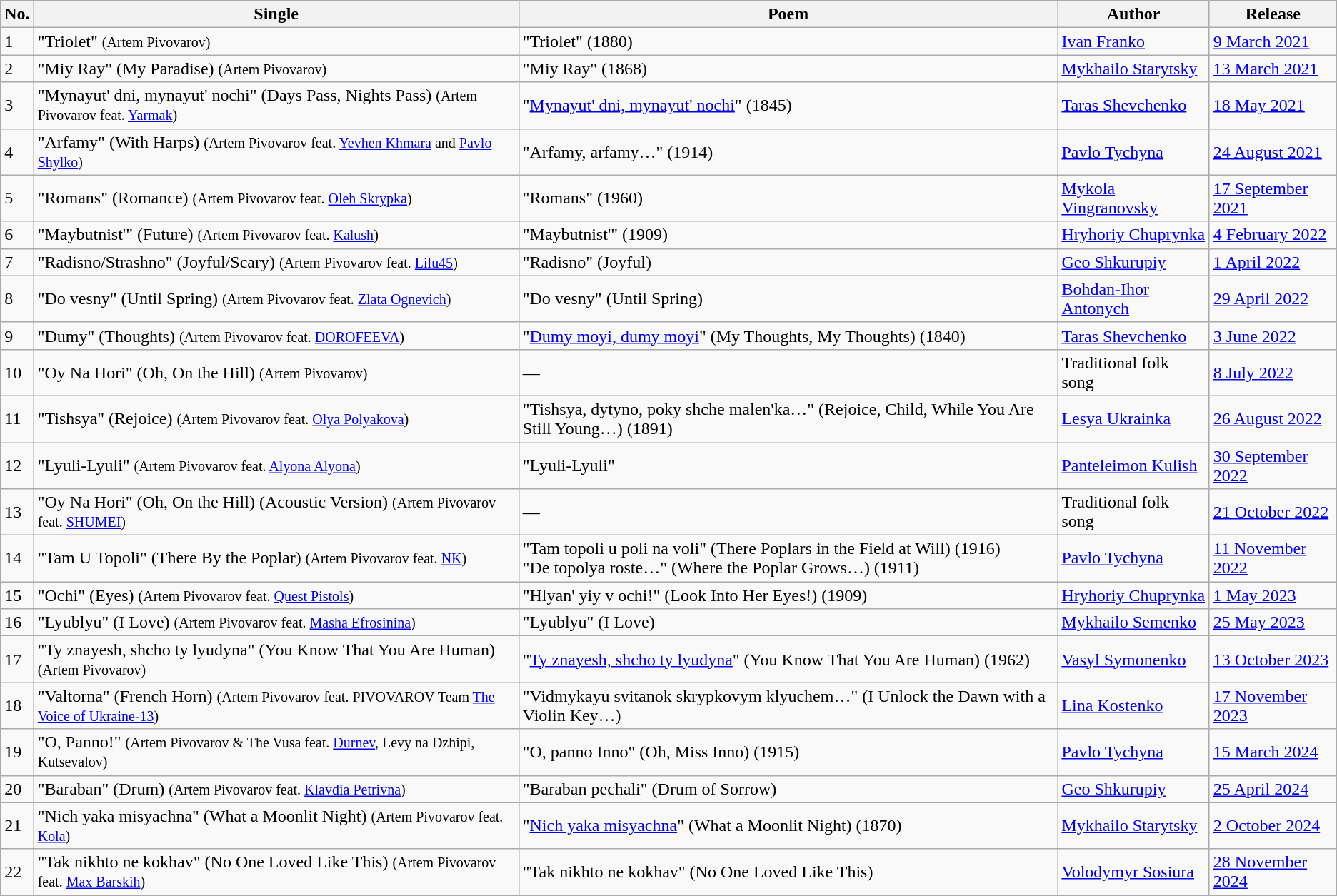<table class="wikitable">
<tr>
<th>No.</th>
<th>Single</th>
<th>Poem</th>
<th>Author</th>
<th>Release</th>
</tr>
<tr>
<td>1</td>
<td>"Triolet" <small>(Artem Pivovarov)</small></td>
<td>"Triolet" (1880)</td>
<td><a href='#'>Ivan Franko</a></td>
<td><a href='#'>9 March 2021</a></td>
</tr>
<tr>
<td>2</td>
<td>"Miy Ray" (My Paradise) <small>(Artem Pivovarov)</small></td>
<td>"Miy Ray" (1868)</td>
<td><a href='#'>Mykhailo Starytsky</a></td>
<td><a href='#'>13 March 2021</a></td>
</tr>
<tr>
<td>3</td>
<td>"Mynayut' dni, mynayut' nochi" (Days Pass, Nights Pass) <small>(Artem Pivovarov feat. <a href='#'>Yarmak</a>)</small></td>
<td>"<a href='#'>Mynayut' dni, mynayut' nochi</a>" (1845)</td>
<td><a href='#'>Taras Shevchenko</a></td>
<td><a href='#'>18 May 2021</a></td>
</tr>
<tr>
<td>4</td>
<td>"Arfamy" (With Harps) <small>(Artem Pivovarov feat. <a href='#'>Yevhen Khmara</a> and <a href='#'>Pavlo Shylko</a>)</small></td>
<td>"Arfamy, arfamy…" (1914)</td>
<td><a href='#'>Pavlo Tychyna</a></td>
<td><a href='#'>24 August 2021</a></td>
</tr>
<tr>
<td>5</td>
<td>"Romans" (Romance) <small>(Artem Pivovarov feat. <a href='#'>Oleh Skrypka</a>)</small></td>
<td>"Romans" (1960)</td>
<td><a href='#'>Mykola Vingranovsky</a></td>
<td><a href='#'>17 September 2021</a></td>
</tr>
<tr>
<td>6</td>
<td>"Maybutnist'" (Future) <small>(Artem Pivovarov feat. <a href='#'>Kalush</a>)</small></td>
<td>"Maybutnist'" (1909)</td>
<td><a href='#'>Hryhoriy Chuprynka</a></td>
<td><a href='#'>4 February 2022</a></td>
</tr>
<tr>
<td>7</td>
<td>"Radisno/Strashno" (Joyful/Scary) <small>(Artem Pivovarov feat. <a href='#'>Lilu45</a>)</small></td>
<td>"Radisno" (Joyful)</td>
<td><a href='#'>Geo Shkurupiy</a></td>
<td><a href='#'>1 April 2022</a></td>
</tr>
<tr>
<td>8</td>
<td>"Do vesny" (Until Spring) <small>(Artem Pivovarov feat. <a href='#'>Zlata Ognevich</a>)</small></td>
<td>"Do vesny" (Until Spring)</td>
<td><a href='#'>Bohdan-Ihor Antonych</a></td>
<td><a href='#'>29 April 2022</a></td>
</tr>
<tr>
<td>9</td>
<td>"Dumy" (Thoughts) <small>(Artem Pivovarov feat. <a href='#'>DOROFEEVA</a>)</small></td>
<td>"<a href='#'>Dumy moyi, dumy moyi</a>" (My Thoughts, My Thoughts) (1840)</td>
<td><a href='#'>Taras Shevchenko</a></td>
<td><a href='#'>3 June 2022</a></td>
</tr>
<tr>
<td>10</td>
<td>"Oy Na Hori" (Oh, On the Hill) <small>(Artem Pivovarov)</small></td>
<td>—</td>
<td>Traditional folk song</td>
<td><a href='#'>8 July 2022</a></td>
</tr>
<tr>
<td>11</td>
<td>"Tishsya" (Rejoice) <small>(Artem Pivovarov feat. <a href='#'>Olya Polyakova</a>)</small></td>
<td>"Tishsya, dytyno, poky shche malen'ka…" (Rejoice, Child, While You Are Still Young…) (1891)</td>
<td><a href='#'>Lesya Ukrainka</a></td>
<td><a href='#'>26 August 2022</a></td>
</tr>
<tr>
<td>12</td>
<td>"Lyuli-Lyuli" <small>(Artem Pivovarov feat. <a href='#'>Alyona Alyona</a>)</small></td>
<td>"Lyuli-Lyuli"</td>
<td><a href='#'>Panteleimon Kulish</a></td>
<td><a href='#'>30 September 2022</a></td>
</tr>
<tr>
<td>13</td>
<td>"Oy Na Hori" (Oh, On the Hill) (Acoustic Version) <small>(Artem Pivovarov feat. <a href='#'>SHUMEI</a>)</small></td>
<td>—</td>
<td>Traditional folk song</td>
<td><a href='#'>21 October 2022</a></td>
</tr>
<tr>
<td>14</td>
<td>"Tam U Topoli" (There By the Poplar) <small>(Artem Pivovarov feat. <a href='#'>NK</a>)</small></td>
<td>"Tam topoli u poli na voli" (There Poplars in the Field at Will) (1916)<br>"De topolya roste…" (Where the Poplar Grows…) (1911)</td>
<td><a href='#'>Pavlo Tychyna</a></td>
<td><a href='#'>11 November 2022</a></td>
</tr>
<tr>
<td>15</td>
<td>"Ochi" (Eyes) <small>(Artem Pivovarov feat. <a href='#'>Quest Pistols</a>)</small></td>
<td>"Hlyan' yiy v ochi!" (Look Into Her Eyes!) (1909)</td>
<td><a href='#'>Hryhoriy Chuprynka</a></td>
<td><a href='#'>1 May 2023</a></td>
</tr>
<tr>
<td>16</td>
<td>"Lyublyu" (I Love) <small>(Artem Pivovarov feat. <a href='#'>Masha Efrosinina</a>)</small></td>
<td>"Lyublyu" (I Love)</td>
<td><a href='#'>Mykhailo Semenko</a></td>
<td><a href='#'>25 May 2023</a></td>
</tr>
<tr>
<td>17</td>
<td>"Ty znayesh, shcho ty lyudyna" (You Know That You Are Human) <small>(Artem Pivovarov)</small></td>
<td>"<a href='#'>Ty znayesh, shcho ty lyudyna</a>" (You Know That You Are Human) (1962)</td>
<td><a href='#'>Vasyl Symonenko</a></td>
<td><a href='#'>13 October 2023</a></td>
</tr>
<tr>
<td>18</td>
<td>"Valtorna" (French Horn) <small>(Artem Pivovarov feat. PIVOVAROV Team <a href='#'>The Voice of Ukraine-13</a>)</small></td>
<td>"Vidmykayu svitanok skrypkovym klyuchem…" (I Unlock the Dawn with a Violin Key…)</td>
<td><a href='#'>Lina Kostenko</a></td>
<td><a href='#'>17 November 2023</a></td>
</tr>
<tr>
<td>19</td>
<td>"O, Panno!" <small>(Artem Pivovarov & The Vusa feat. <a href='#'>Durnev</a>, Levy na Dzhipi, Kutsevalov)</small></td>
<td>"O, panno Inno" (Oh, Miss Inno) (1915)</td>
<td><a href='#'>Pavlo Tychyna</a></td>
<td><a href='#'>15 March 2024</a></td>
</tr>
<tr>
<td>20</td>
<td>"Baraban" (Drum) <small>(Artem Pivovarov feat. <a href='#'>Klavdia Petrivna</a>)</small></td>
<td>"Baraban pechali" (Drum of Sorrow)</td>
<td><a href='#'>Geo Shkurupiy</a></td>
<td><a href='#'>25 April 2024</a></td>
</tr>
<tr>
<td>21</td>
<td>"Nich yaka misyachna" (What a Moonlit Night) <small>(Artem Pivovarov feat. <a href='#'>Kola</a>)</small></td>
<td>"<a href='#'>Nich yaka misyachna</a>" (What a Moonlit Night) (1870)</td>
<td><a href='#'>Mykhailo Starytsky</a></td>
<td><a href='#'>2 October 2024</a></td>
</tr>
<tr>
<td>22</td>
<td>"Tak nikhto ne kokhav" (No One Loved Like This) <small>(Artem Pivovarov feat. <a href='#'>Max Barskih</a>)</small></td>
<td>"Tak nikhto ne kokhav" (No One Loved Like This)</td>
<td><a href='#'>Volodymyr Sosiura</a></td>
<td><a href='#'>28 November 2024</a></td>
</tr>
</table>
